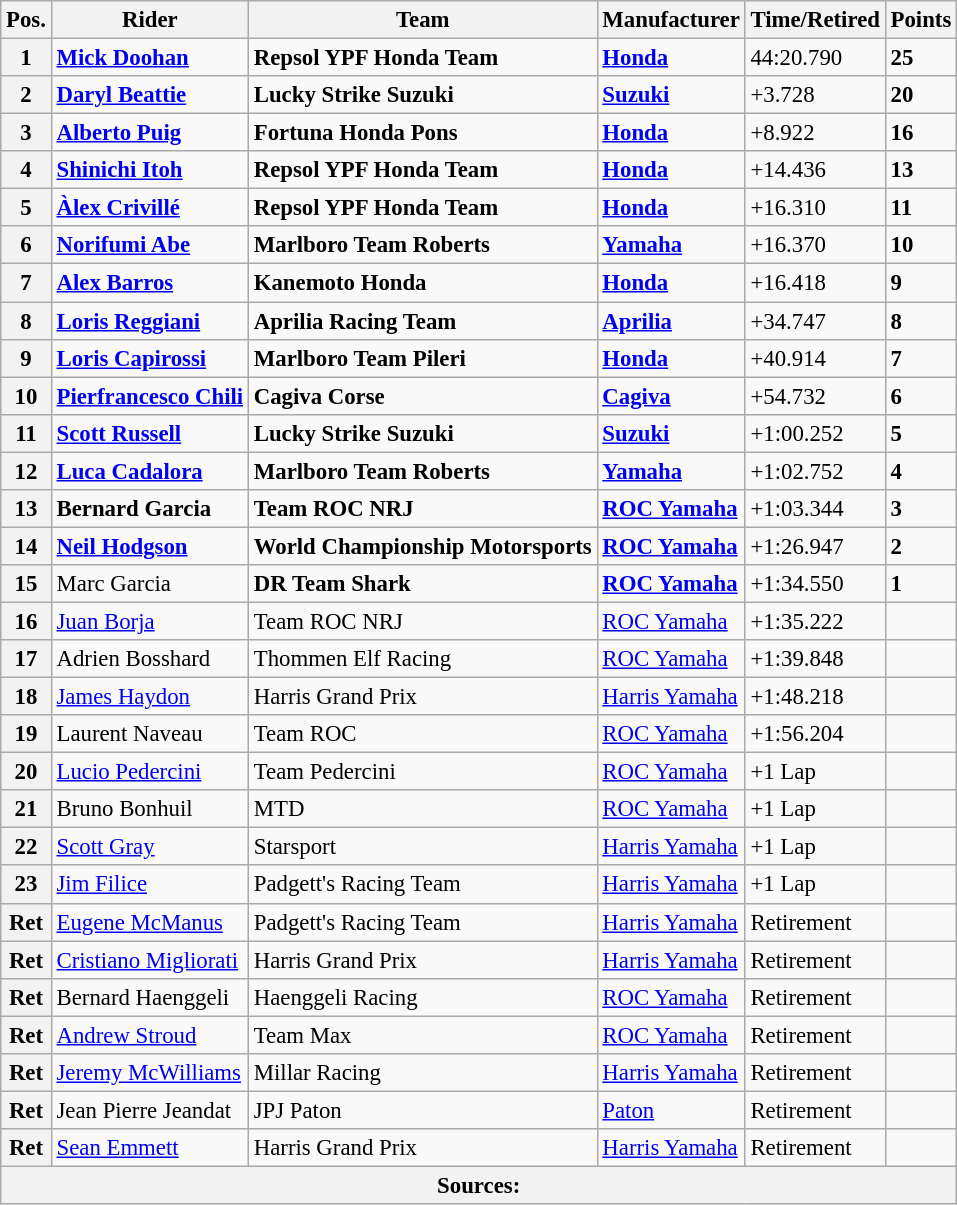<table class="wikitable" style="font-size: 95%;">
<tr>
<th>Pos.</th>
<th>Rider</th>
<th>Team</th>
<th>Manufacturer</th>
<th>Time/Retired</th>
<th>Points</th>
</tr>
<tr>
<th>1</th>
<td> <strong><a href='#'>Mick Doohan</a></strong></td>
<td><strong>Repsol YPF Honda Team</strong></td>
<td><strong><a href='#'>Honda</a></strong></td>
<td>44:20.790</td>
<td><strong>25</strong></td>
</tr>
<tr>
<th>2</th>
<td> <strong><a href='#'>Daryl Beattie</a></strong></td>
<td><strong>Lucky Strike Suzuki</strong></td>
<td><strong><a href='#'>Suzuki</a></strong></td>
<td>+3.728</td>
<td><strong>20</strong></td>
</tr>
<tr>
<th>3</th>
<td> <strong><a href='#'>Alberto Puig</a></strong></td>
<td><strong>Fortuna Honda Pons</strong></td>
<td><strong><a href='#'>Honda</a></strong></td>
<td>+8.922</td>
<td><strong>16</strong></td>
</tr>
<tr>
<th>4</th>
<td> <strong><a href='#'>Shinichi Itoh</a></strong></td>
<td><strong>Repsol YPF Honda Team</strong></td>
<td><strong><a href='#'>Honda</a></strong></td>
<td>+14.436</td>
<td><strong>13</strong></td>
</tr>
<tr>
<th>5</th>
<td> <strong><a href='#'>Àlex Crivillé</a></strong></td>
<td><strong>Repsol YPF Honda Team</strong></td>
<td><strong><a href='#'>Honda</a></strong></td>
<td>+16.310</td>
<td><strong>11</strong></td>
</tr>
<tr>
<th>6</th>
<td> <strong><a href='#'>Norifumi Abe</a></strong></td>
<td><strong>Marlboro Team Roberts</strong></td>
<td><strong><a href='#'>Yamaha</a></strong></td>
<td>+16.370</td>
<td><strong>10</strong></td>
</tr>
<tr>
<th>7</th>
<td> <strong><a href='#'>Alex Barros</a></strong></td>
<td><strong>Kanemoto Honda</strong></td>
<td><strong><a href='#'>Honda</a></strong></td>
<td>+16.418</td>
<td><strong>9</strong></td>
</tr>
<tr>
<th>8</th>
<td> <strong><a href='#'>Loris Reggiani</a></strong></td>
<td><strong>Aprilia Racing Team</strong></td>
<td><strong><a href='#'>Aprilia</a></strong></td>
<td>+34.747</td>
<td><strong>8</strong></td>
</tr>
<tr>
<th>9</th>
<td> <strong><a href='#'>Loris Capirossi</a></strong></td>
<td><strong>Marlboro Team Pileri</strong></td>
<td><strong><a href='#'>Honda</a></strong></td>
<td>+40.914</td>
<td><strong>7</strong></td>
</tr>
<tr>
<th>10</th>
<td> <strong><a href='#'>Pierfrancesco Chili</a></strong></td>
<td><strong>Cagiva Corse</strong></td>
<td><strong><a href='#'>Cagiva</a></strong></td>
<td>+54.732</td>
<td><strong>6</strong></td>
</tr>
<tr>
<th>11</th>
<td> <strong><a href='#'>Scott Russell</a></strong></td>
<td><strong>Lucky Strike Suzuki</strong></td>
<td><strong><a href='#'>Suzuki</a></strong></td>
<td>+1:00.252</td>
<td><strong>5</strong></td>
</tr>
<tr>
<th>12</th>
<td> <strong><a href='#'>Luca Cadalora</a></strong></td>
<td><strong>Marlboro Team Roberts</strong></td>
<td><strong><a href='#'>Yamaha</a></strong></td>
<td>+1:02.752</td>
<td><strong>4</strong></td>
</tr>
<tr>
<th>13</th>
<td> <strong>Bernard Garcia</strong></td>
<td><strong>Team ROC NRJ</strong></td>
<td><strong><a href='#'>ROC Yamaha</a></strong></td>
<td>+1:03.344</td>
<td><strong>3</strong></td>
</tr>
<tr>
<th>14</th>
<td> <strong><a href='#'>Neil Hodgson</a></strong></td>
<td><strong>World Championship Motorsports</strong></td>
<td><strong><a href='#'>ROC Yamaha</a></strong></td>
<td>+1:26.947</td>
<td><strong>2</strong></td>
</tr>
<tr>
<th>15</th>
<td> Marc Garcia</td>
<td><strong>DR Team Shark</strong></td>
<td><strong><a href='#'>ROC Yamaha</a></strong></td>
<td>+1:34.550</td>
<td><strong>1</strong></td>
</tr>
<tr>
<th>16</th>
<td> <a href='#'>Juan Borja</a></td>
<td>Team ROC NRJ</td>
<td><a href='#'>ROC Yamaha</a></td>
<td>+1:35.222</td>
<td></td>
</tr>
<tr>
<th>17</th>
<td> Adrien Bosshard</td>
<td>Thommen Elf Racing</td>
<td><a href='#'>ROC Yamaha</a></td>
<td>+1:39.848</td>
<td></td>
</tr>
<tr>
<th>18</th>
<td> <a href='#'>James Haydon</a></td>
<td>Harris Grand Prix</td>
<td><a href='#'>Harris Yamaha</a></td>
<td>+1:48.218</td>
<td></td>
</tr>
<tr>
<th>19</th>
<td> Laurent Naveau</td>
<td>Team ROC</td>
<td><a href='#'>ROC Yamaha</a></td>
<td>+1:56.204</td>
<td></td>
</tr>
<tr>
<th>20</th>
<td> <a href='#'>Lucio Pedercini</a></td>
<td>Team Pedercini</td>
<td><a href='#'>ROC Yamaha</a></td>
<td>+1 Lap</td>
<td></td>
</tr>
<tr>
<th>21</th>
<td> Bruno Bonhuil</td>
<td>MTD</td>
<td><a href='#'>ROC Yamaha</a></td>
<td>+1 Lap</td>
<td></td>
</tr>
<tr>
<th>22</th>
<td> <a href='#'>Scott Gray</a></td>
<td>Starsport</td>
<td><a href='#'>Harris Yamaha</a></td>
<td>+1 Lap</td>
<td></td>
</tr>
<tr>
<th>23</th>
<td> <a href='#'>Jim Filice</a></td>
<td>Padgett's Racing Team</td>
<td><a href='#'>Harris Yamaha</a></td>
<td>+1 Lap</td>
<td></td>
</tr>
<tr>
<th>Ret</th>
<td> <a href='#'>Eugene McManus</a></td>
<td>Padgett's Racing Team</td>
<td><a href='#'>Harris Yamaha</a></td>
<td>Retirement</td>
<td></td>
</tr>
<tr>
<th>Ret</th>
<td> <a href='#'>Cristiano Migliorati</a></td>
<td>Harris Grand Prix</td>
<td><a href='#'>Harris Yamaha</a></td>
<td>Retirement</td>
<td></td>
</tr>
<tr>
<th>Ret</th>
<td> Bernard Haenggeli</td>
<td>Haenggeli Racing</td>
<td><a href='#'>ROC Yamaha</a></td>
<td>Retirement</td>
<td></td>
</tr>
<tr>
<th>Ret</th>
<td> <a href='#'>Andrew Stroud</a></td>
<td>Team Max</td>
<td><a href='#'>ROC Yamaha</a></td>
<td>Retirement</td>
<td></td>
</tr>
<tr>
<th>Ret</th>
<td> <a href='#'>Jeremy McWilliams</a></td>
<td>Millar Racing</td>
<td><a href='#'>Harris Yamaha</a></td>
<td>Retirement</td>
<td></td>
</tr>
<tr>
<th>Ret</th>
<td> Jean Pierre Jeandat</td>
<td>JPJ Paton</td>
<td><a href='#'>Paton</a></td>
<td>Retirement</td>
<td></td>
</tr>
<tr>
<th>Ret</th>
<td> <a href='#'>Sean Emmett</a></td>
<td>Harris Grand Prix</td>
<td><a href='#'>Harris Yamaha</a></td>
<td>Retirement</td>
<td></td>
</tr>
<tr>
<th colspan=8>Sources:</th>
</tr>
</table>
